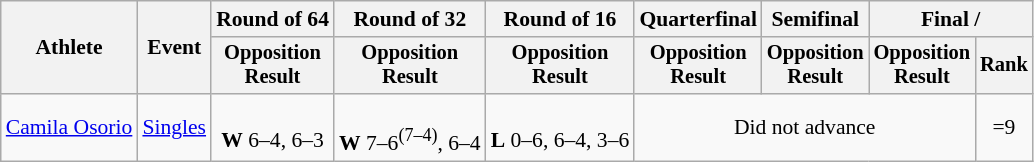<table class="wikitable" style="font-size:90%;">
<tr>
<th rowspan=2>Athlete</th>
<th rowspan=2>Event</th>
<th>Round of 64</th>
<th>Round of 32</th>
<th>Round of 16</th>
<th>Quarterfinal</th>
<th>Semifinal</th>
<th colspan=2>Final / </th>
</tr>
<tr style="font-size:95%">
<th>Opposition<br>Result</th>
<th>Opposition<br>Result</th>
<th>Opposition<br>Result</th>
<th>Opposition<br>Result</th>
<th>Opposition<br>Result</th>
<th>Opposition<br>Result</th>
<th>Rank</th>
</tr>
<tr align=center>
<td align=left><a href='#'>Camila Osorio</a></td>
<td align=left><a href='#'>Singles</a></td>
<td><br><strong>W</strong> 6–4, 6–3</td>
<td><br><strong>W</strong> 7–6<sup>(7–4)</sup>, 6–4</td>
<td><br><strong>L</strong> 0–6, 6–4, 3–6</td>
<td colspan=3>Did not advance</td>
<td>=9</td>
</tr>
</table>
